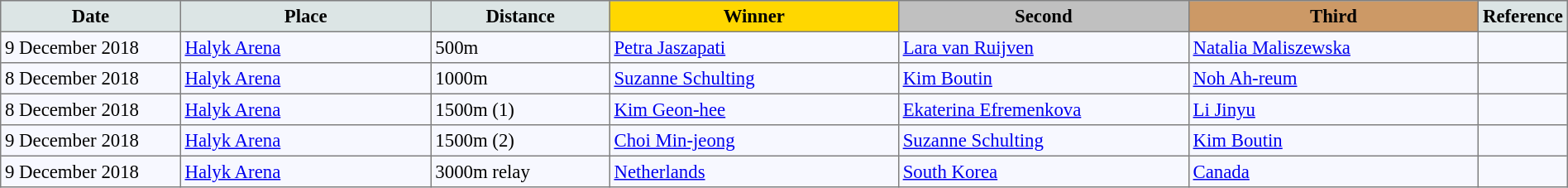<table bgcolor="#f7f8ff" cellpadding="3" cellspacing="0" border="1" style="font-size: 95%; border: gray solid 1px; border-collapse: collapse;">
<tr bgcolor="#cccccc" (1>
<td width="150" align="center" bgcolor="#dce5e5"><strong>Date</strong></td>
<td width="220" align="center" bgcolor="#dce5e5"><strong>Place</strong></td>
<td width="150" align="center" bgcolor="#dce5e5"><strong>Distance</strong></td>
<td align="center" bgcolor="gold" width="250"><strong>Winner</strong></td>
<td align="center" bgcolor="silver" width="250"><strong>Second</strong></td>
<td width="250" align="center" bgcolor="#cc9966"><strong>Third</strong></td>
<td width="30" align="center" bgcolor="#dce5e5"><strong>Reference</strong></td>
</tr>
<tr align="left">
<td>9 December 2018</td>
<td><a href='#'>Halyk Arena</a></td>
<td>500m</td>
<td> <a href='#'>Petra Jaszapati</a></td>
<td> <a href='#'>Lara van Ruijven</a></td>
<td> <a href='#'>Natalia Maliszewska</a></td>
<td></td>
</tr>
<tr align="left">
<td>8 December 2018</td>
<td><a href='#'>Halyk Arena</a></td>
<td>1000m</td>
<td> <a href='#'>Suzanne Schulting</a></td>
<td> <a href='#'>Kim Boutin</a></td>
<td> <a href='#'>Noh Ah-reum</a></td>
<td></td>
</tr>
<tr align="left">
<td>8 December 2018</td>
<td><a href='#'>Halyk Arena</a></td>
<td>1500m (1)</td>
<td> <a href='#'>Kim Geon-hee</a></td>
<td> <a href='#'>Ekaterina Efremenkova</a></td>
<td> <a href='#'>Li Jinyu</a></td>
<td></td>
</tr>
<tr align="left">
<td>9 December 2018</td>
<td><a href='#'>Halyk Arena</a></td>
<td>1500m (2)</td>
<td> <a href='#'>Choi Min-jeong</a></td>
<td> <a href='#'>Suzanne Schulting</a></td>
<td> <a href='#'>Kim Boutin</a></td>
<td></td>
</tr>
<tr align="left">
<td>9 December 2018</td>
<td><a href='#'>Halyk Arena</a></td>
<td>3000m relay</td>
<td> <a href='#'>Netherlands</a></td>
<td> <a href='#'>South Korea</a></td>
<td> <a href='#'>Canada</a></td>
<td></td>
</tr>
</table>
